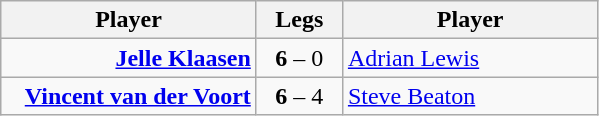<table class=wikitable style="text-align:center">
<tr>
<th width=163>Player</th>
<th width=50>Legs</th>
<th width=163>Player</th>
</tr>
<tr align=left>
<td align=right><strong><a href='#'>Jelle Klaasen</a></strong> </td>
<td align=center><strong>6</strong> – 0</td>
<td> <a href='#'>Adrian Lewis</a></td>
</tr>
<tr align=left>
<td align=right><strong><a href='#'>Vincent van der Voort</a></strong> </td>
<td align=center><strong>6</strong> – 4</td>
<td> <a href='#'>Steve Beaton</a></td>
</tr>
</table>
